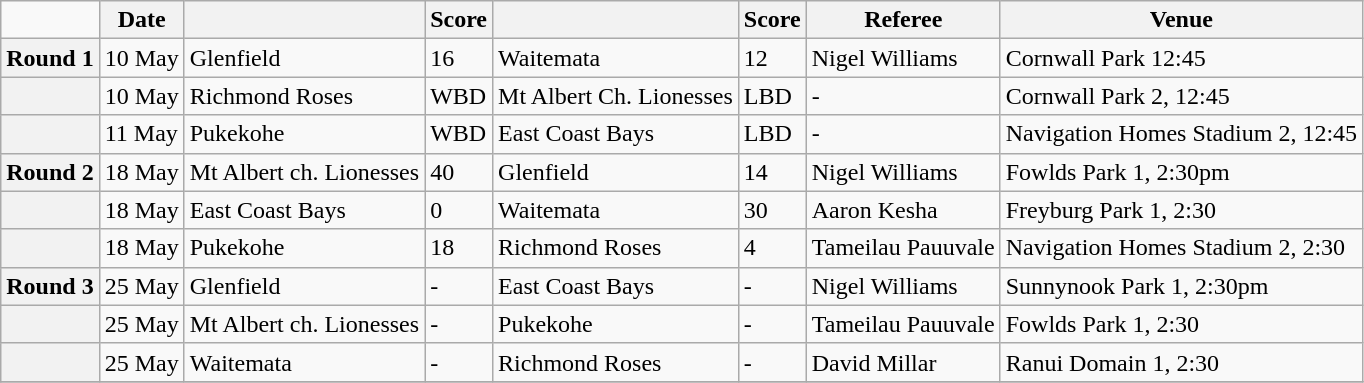<table class="wikitable mw-collapsible">
<tr>
<td></td>
<th scope="col">Date</th>
<th scope="col"></th>
<th scope="col">Score</th>
<th scope="col"></th>
<th scope="col">Score</th>
<th scope="col">Referee</th>
<th scope="col">Venue</th>
</tr>
<tr>
<th scope="row">Round 1</th>
<td>10 May</td>
<td>Glenfield</td>
<td>16</td>
<td>Waitemata</td>
<td>12</td>
<td>Nigel Williams</td>
<td>Cornwall Park 12:45</td>
</tr>
<tr>
<th scope="row"></th>
<td>10 May</td>
<td>Richmond Roses</td>
<td>WBD</td>
<td>Mt Albert Ch. Lionesses</td>
<td>LBD</td>
<td>-</td>
<td>Cornwall Park 2, 12:45</td>
</tr>
<tr>
<th scope="row"></th>
<td>11 May</td>
<td>Pukekohe</td>
<td>WBD</td>
<td>East Coast Bays</td>
<td>LBD</td>
<td>-</td>
<td>Navigation Homes Stadium 2, 12:45</td>
</tr>
<tr>
<th scope="row">Round 2</th>
<td>18 May</td>
<td>Mt Albert ch. Lionesses</td>
<td>40</td>
<td>Glenfield</td>
<td>14</td>
<td>Nigel Williams</td>
<td>Fowlds Park 1, 2:30pm</td>
</tr>
<tr>
<th scope="row"></th>
<td>18 May</td>
<td>East Coast Bays</td>
<td>0</td>
<td>Waitemata</td>
<td>30</td>
<td>Aaron Kesha</td>
<td>Freyburg Park 1, 2:30</td>
</tr>
<tr>
<th scope="row"></th>
<td>18 May</td>
<td>Pukekohe</td>
<td>18</td>
<td>Richmond Roses</td>
<td>4</td>
<td>Tameilau Pauuvale</td>
<td>Navigation Homes Stadium 2, 2:30</td>
</tr>
<tr>
<th scope="row">Round 3</th>
<td>25 May</td>
<td>Glenfield</td>
<td>-</td>
<td>East Coast Bays</td>
<td>-</td>
<td>Nigel Williams</td>
<td>Sunnynook Park 1, 2:30pm</td>
</tr>
<tr>
<th scope="row"></th>
<td>25 May</td>
<td>Mt Albert ch. Lionesses</td>
<td>-</td>
<td>Pukekohe</td>
<td>-</td>
<td>Tameilau Pauuvale</td>
<td>Fowlds Park 1, 2:30</td>
</tr>
<tr>
<th scope="row"></th>
<td>25 May</td>
<td>Waitemata</td>
<td>-</td>
<td>Richmond Roses</td>
<td>-</td>
<td>David Millar</td>
<td>Ranui Domain 1, 2:30</td>
</tr>
<tr>
</tr>
</table>
